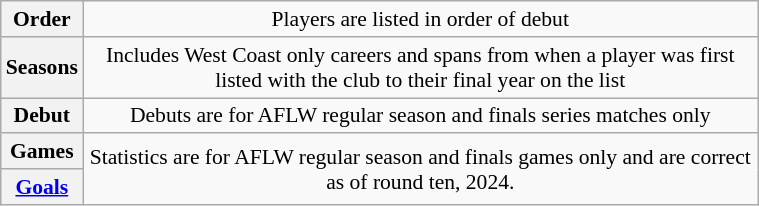<table class="wikitable plainrowheaders"  style="font-size:90%; text-align:center; width:40%;">
<tr>
<th scope="row" style="text-align:center;">Order</th>
<td>Players are listed in order of debut</td>
</tr>
<tr>
<th scope="row" style="text-align:center;">Seasons</th>
<td>Includes West Coast only careers and spans from when a player was first listed with the club to their final year on the list</td>
</tr>
<tr>
<th scope="row" style="text-align:center;">Debut</th>
<td>Debuts are for AFLW regular season and finals series matches only</td>
</tr>
<tr>
<th scope="row" style="text-align:center;">Games</th>
<td rowspan="2">Statistics are for AFLW regular season and finals games only and are correct as of round ten, 2024.</td>
</tr>
<tr>
<th scope="row" style="text-align:center;"><a href='#'>Goals</a></th>
</tr>
</table>
